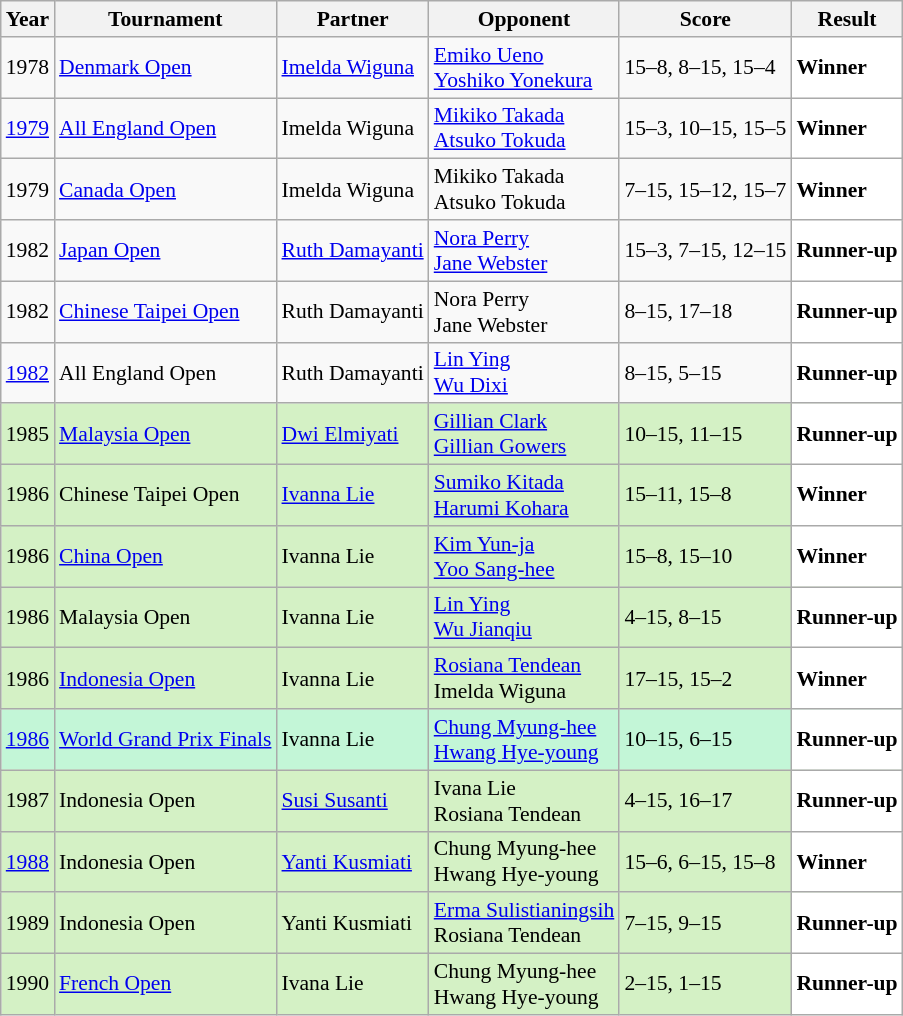<table class="sortable wikitable" style="font-size: 90%;">
<tr>
<th>Year</th>
<th>Tournament</th>
<th>Partner</th>
<th>Opponent</th>
<th>Score</th>
<th>Result</th>
</tr>
<tr>
<td align="center">1978</td>
<td align="left"><a href='#'>Denmark Open</a></td>
<td align="left"> <a href='#'>Imelda Wiguna</a></td>
<td align="left"> <a href='#'>Emiko Ueno</a><br> <a href='#'>Yoshiko Yonekura</a></td>
<td align="left">15–8, 8–15, 15–4</td>
<td style="text-align:left; background:white"> <strong>Winner</strong></td>
</tr>
<tr>
<td align="center"><a href='#'>1979</a></td>
<td align="left"><a href='#'>All England Open</a></td>
<td align="left"> Imelda Wiguna</td>
<td align="left"> <a href='#'>Mikiko Takada</a><br> <a href='#'>Atsuko Tokuda</a></td>
<td align="left">15–3, 10–15, 15–5</td>
<td style="text-align:left; background:white"> <strong>Winner</strong></td>
</tr>
<tr>
<td align="center">1979</td>
<td align="left"><a href='#'>Canada Open</a></td>
<td align="left"> Imelda Wiguna</td>
<td align="left"> Mikiko Takada<br> Atsuko Tokuda</td>
<td align="left">7–15, 15–12, 15–7</td>
<td style="text-align:left; background:white"> <strong>Winner</strong></td>
</tr>
<tr>
<td align="center">1982</td>
<td align="left"><a href='#'>Japan Open</a></td>
<td align="left"> <a href='#'>Ruth Damayanti</a></td>
<td align="left"> <a href='#'>Nora Perry</a><br> <a href='#'>Jane Webster</a></td>
<td align="left">15–3, 7–15, 12–15</td>
<td style="text-align:left; background:white"> <strong>Runner-up</strong></td>
</tr>
<tr>
<td align="center">1982</td>
<td align="left"><a href='#'>Chinese Taipei Open</a></td>
<td align="left"> Ruth Damayanti</td>
<td align="left"> Nora Perry<br> Jane Webster</td>
<td align="left">8–15, 17–18</td>
<td style="text-align:left; background:white"> <strong>Runner-up</strong></td>
</tr>
<tr>
<td align="center"><a href='#'>1982</a></td>
<td align="left">All England Open</td>
<td align="left"> Ruth Damayanti</td>
<td align="left"> <a href='#'>Lin Ying</a><br> <a href='#'>Wu Dixi</a></td>
<td align="left">8–15, 5–15</td>
<td style="text-align:left; background:white"> <strong>Runner-up</strong></td>
</tr>
<tr style="background:#D4F1C5">
<td align="center">1985</td>
<td align="left"><a href='#'>Malaysia Open</a></td>
<td align="left"> <a href='#'>Dwi Elmiyati</a></td>
<td align="left"> <a href='#'>Gillian Clark</a><br> <a href='#'>Gillian Gowers</a></td>
<td align="left">10–15, 11–15</td>
<td style="text-align:left; background:white"> <strong>Runner-up</strong></td>
</tr>
<tr style="background:#D4F1C5">
<td align="center">1986</td>
<td align="left">Chinese Taipei Open</td>
<td align="left"> <a href='#'>Ivanna Lie</a></td>
<td align="left"> <a href='#'>Sumiko Kitada</a><br> <a href='#'>Harumi Kohara</a></td>
<td align="left">15–11, 15–8</td>
<td style="text-align:left; background:white"> <strong>Winner</strong></td>
</tr>
<tr style="background:#D4F1C5">
<td align="center">1986</td>
<td align="left"><a href='#'>China Open</a></td>
<td align="left"> Ivanna Lie</td>
<td align="left"> <a href='#'>Kim Yun-ja</a><br> <a href='#'>Yoo Sang-hee</a></td>
<td align="left">15–8, 15–10</td>
<td style="text-align:left; background:white"> <strong>Winner</strong></td>
</tr>
<tr style="background:#D4F1C5">
<td align="center">1986</td>
<td align="left">Malaysia Open</td>
<td align="left"> Ivanna Lie</td>
<td align="left"> <a href='#'>Lin Ying</a><br> <a href='#'>Wu Jianqiu</a></td>
<td align="left">4–15, 8–15</td>
<td style="text-align:left; background:white"> <strong>Runner-up</strong></td>
</tr>
<tr style="background:#D4F1C5">
<td align="center">1986</td>
<td align="left"><a href='#'>Indonesia Open</a></td>
<td align="left"> Ivanna Lie</td>
<td align="left"> <a href='#'>Rosiana Tendean</a><br> Imelda Wiguna</td>
<td align="left">17–15, 15–2</td>
<td style="text-align:left; background:white"> <strong>Winner</strong></td>
</tr>
<tr style="background:#C3F6D7">
<td align="center"><a href='#'>1986</a></td>
<td align="left"><a href='#'>World Grand Prix Finals</a></td>
<td align="left"> Ivanna Lie</td>
<td align="left"> <a href='#'>Chung Myung-hee</a><br> <a href='#'>Hwang Hye-young</a></td>
<td align="left">10–15, 6–15</td>
<td style="text-align:left; background:white"> <strong>Runner-up</strong></td>
</tr>
<tr style="background:#D4F1C5">
<td align="center">1987</td>
<td align="left">Indonesia Open</td>
<td align="left"> <a href='#'>Susi Susanti</a></td>
<td align="left"> Ivana Lie<br> Rosiana Tendean</td>
<td align="left">4–15, 16–17</td>
<td style="text-align:left; background:white"> <strong>Runner-up</strong></td>
</tr>
<tr style="background:#D4F1C5">
<td align="center"><a href='#'>1988</a></td>
<td align="left">Indonesia Open</td>
<td align="left"> <a href='#'>Yanti Kusmiati</a></td>
<td align="left"> Chung Myung-hee<br> Hwang Hye-young</td>
<td align="left">15–6, 6–15, 15–8</td>
<td style="text-align:left; background:white"> <strong>Winner</strong></td>
</tr>
<tr style="background:#D4F1C5">
<td align="center">1989</td>
<td align="left">Indonesia Open</td>
<td align="left"> Yanti Kusmiati</td>
<td align="left"> <a href='#'>Erma Sulistianingsih</a><br> Rosiana Tendean</td>
<td align="left">7–15, 9–15</td>
<td style="text-align:left; background:white"> <strong>Runner-up</strong></td>
</tr>
<tr style="background:#D4F1C5">
<td align="center">1990</td>
<td align="left"><a href='#'>French Open</a></td>
<td align="left"> Ivana Lie</td>
<td align="left"> Chung Myung-hee<br> Hwang Hye-young</td>
<td align="left">2–15, 1–15</td>
<td style="text-align:left; background:white"> <strong>Runner-up</strong></td>
</tr>
</table>
